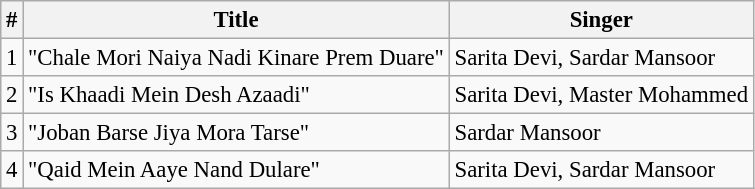<table class="wikitable" style="font-size:95%;">
<tr>
<th>#</th>
<th>Title</th>
<th>Singer</th>
</tr>
<tr>
<td>1</td>
<td>"Chale Mori Naiya Nadi Kinare Prem Duare"</td>
<td>Sarita Devi, Sardar Mansoor</td>
</tr>
<tr>
<td>2</td>
<td>"Is Khaadi Mein Desh Azaadi"</td>
<td>Sarita Devi, Master Mohammed</td>
</tr>
<tr>
<td>3</td>
<td>"Joban Barse Jiya Mora Tarse"</td>
<td>Sardar Mansoor</td>
</tr>
<tr>
<td>4</td>
<td>"Qaid Mein Aaye Nand Dulare"</td>
<td>Sarita Devi, Sardar Mansoor</td>
</tr>
</table>
